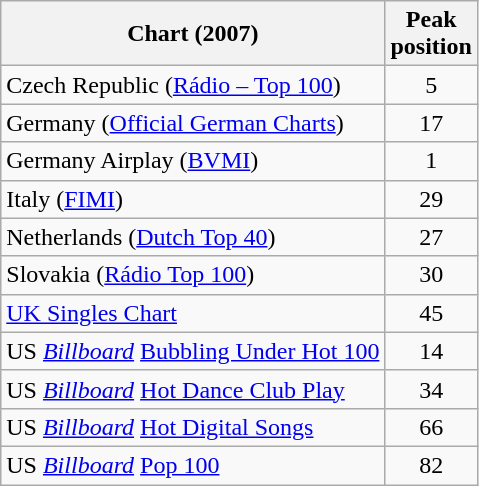<table class="wikitable sortable">
<tr>
<th align="left">Chart (2007)</th>
<th align="left">Peak<br>position</th>
</tr>
<tr>
<td>Czech Republic (<a href='#'>Rádio – Top 100</a>)</td>
<td style="text-align:center;">5</td>
</tr>
<tr>
<td>Germany (<a href='#'>Official German Charts</a>)</td>
<td style="text-align:center;">17</td>
</tr>
<tr>
<td>Germany Airplay (<a href='#'>BVMI</a>)</td>
<td style="text-align:center;">1</td>
</tr>
<tr>
<td>Italy (<a href='#'>FIMI</a>) </td>
<td style="text-align:center;">29</td>
</tr>
<tr>
<td>Netherlands (<a href='#'>Dutch Top 40</a>)</td>
<td style="text-align:center;">27</td>
</tr>
<tr>
<td>Slovakia (<a href='#'>Rádio Top 100</a>)</td>
<td style="text-align:center;">30</td>
</tr>
<tr>
<td><a href='#'>UK Singles Chart</a></td>
<td style="text-align:center;">45</td>
</tr>
<tr>
<td>US <em><a href='#'>Billboard</a></em> <a href='#'>Bubbling Under Hot 100</a></td>
<td style="text-align:center;">14</td>
</tr>
<tr>
<td>US <em><a href='#'>Billboard</a></em> <a href='#'>Hot Dance Club Play</a></td>
<td style="text-align:center;">34</td>
</tr>
<tr>
<td>US <em><a href='#'>Billboard</a></em> <a href='#'>Hot Digital Songs</a></td>
<td style="text-align:center;">66</td>
</tr>
<tr>
<td>US <em><a href='#'>Billboard</a></em> <a href='#'>Pop 100</a></td>
<td style="text-align:center;">82</td>
</tr>
</table>
